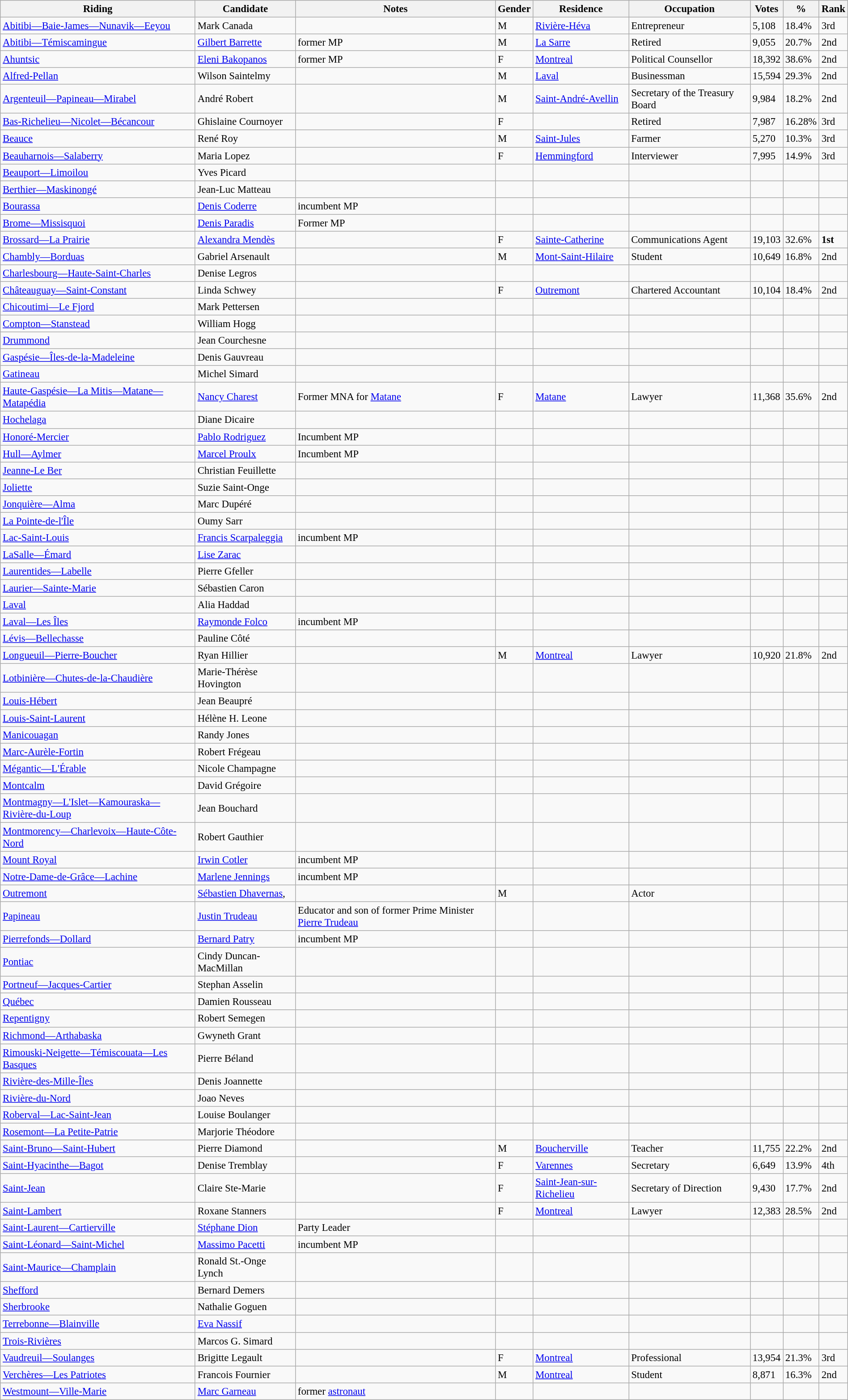<table class="wikitable sortable" style="text-align:left; font-size:95%" width="100%">
<tr>
<th>Riding</th>
<th>Candidate</th>
<th>Notes</th>
<th>Gender</th>
<th>Residence</th>
<th>Occupation</th>
<th>Votes</th>
<th>%</th>
<th>Rank</th>
</tr>
<tr>
<td><a href='#'>Abitibi—Baie-James—Nunavik—Eeyou</a></td>
<td>Mark Canada</td>
<td></td>
<td>M</td>
<td><a href='#'>Rivière-Héva</a></td>
<td>Entrepreneur</td>
<td>5,108</td>
<td>18.4%</td>
<td>3rd</td>
</tr>
<tr>
<td><a href='#'>Abitibi—Témiscamingue</a></td>
<td><a href='#'>Gilbert Barrette</a></td>
<td>former MP</td>
<td>M</td>
<td><a href='#'>La Sarre</a></td>
<td>Retired</td>
<td>9,055</td>
<td>20.7%</td>
<td>2nd</td>
</tr>
<tr>
<td><a href='#'>Ahuntsic</a></td>
<td><a href='#'>Eleni Bakopanos</a></td>
<td>former MP</td>
<td>F</td>
<td><a href='#'>Montreal</a></td>
<td>Political Counsellor</td>
<td>18,392</td>
<td>38.6%</td>
<td>2nd</td>
</tr>
<tr>
<td><a href='#'>Alfred-Pellan</a></td>
<td>Wilson Saintelmy</td>
<td></td>
<td>M</td>
<td><a href='#'>Laval</a></td>
<td>Businessman</td>
<td>15,594</td>
<td>29.3%</td>
<td>2nd</td>
</tr>
<tr>
<td><a href='#'>Argenteuil—Papineau—Mirabel</a></td>
<td>André Robert</td>
<td></td>
<td>M</td>
<td><a href='#'>Saint-André-Avellin</a></td>
<td>Secretary of the Treasury Board</td>
<td>9,984</td>
<td>18.2%</td>
<td>2nd</td>
</tr>
<tr>
<td><a href='#'>Bas-Richelieu—Nicolet—Bécancour</a></td>
<td>Ghislaine Cournoyer</td>
<td></td>
<td>F</td>
<td></td>
<td>Retired</td>
<td>7,987</td>
<td>16.28%</td>
<td>3rd</td>
</tr>
<tr>
<td><a href='#'>Beauce</a></td>
<td>René Roy</td>
<td></td>
<td>M</td>
<td><a href='#'>Saint-Jules</a></td>
<td>Farmer</td>
<td>5,270</td>
<td>10.3%</td>
<td>3rd</td>
</tr>
<tr>
<td><a href='#'>Beauharnois—Salaberry</a></td>
<td>Maria Lopez</td>
<td></td>
<td>F</td>
<td><a href='#'>Hemmingford</a></td>
<td>Interviewer</td>
<td>7,995</td>
<td>14.9%</td>
<td>3rd</td>
</tr>
<tr>
<td><a href='#'>Beauport—Limoilou</a></td>
<td>Yves Picard</td>
<td></td>
<td></td>
<td></td>
<td></td>
<td></td>
<td></td>
<td></td>
</tr>
<tr>
<td><a href='#'>Berthier—Maskinongé</a></td>
<td>Jean-Luc Matteau</td>
<td></td>
<td></td>
<td></td>
<td></td>
<td></td>
<td></td>
<td></td>
</tr>
<tr>
<td><a href='#'>Bourassa</a></td>
<td><a href='#'>Denis Coderre</a></td>
<td>incumbent MP</td>
<td></td>
<td></td>
<td></td>
<td></td>
<td></td>
<td></td>
</tr>
<tr>
<td><a href='#'>Brome—Missisquoi</a></td>
<td><a href='#'>Denis Paradis</a></td>
<td>Former MP</td>
<td></td>
<td></td>
<td></td>
<td></td>
<td></td>
<td></td>
</tr>
<tr>
<td><a href='#'>Brossard—La Prairie</a></td>
<td><a href='#'>Alexandra Mendès</a></td>
<td></td>
<td>F</td>
<td><a href='#'>Sainte-Catherine</a></td>
<td>Communications Agent</td>
<td>19,103</td>
<td>32.6%</td>
<td><strong>1st</strong></td>
</tr>
<tr>
<td><a href='#'>Chambly—Borduas</a></td>
<td>Gabriel Arsenault</td>
<td></td>
<td>M</td>
<td><a href='#'>Mont-Saint-Hilaire</a></td>
<td>Student</td>
<td>10,649</td>
<td>16.8%</td>
<td>2nd</td>
</tr>
<tr>
<td><a href='#'>Charlesbourg—Haute-Saint-Charles</a></td>
<td>Denise Legros</td>
<td></td>
<td></td>
<td></td>
<td></td>
<td></td>
<td></td>
<td></td>
</tr>
<tr>
<td><a href='#'>Châteauguay—Saint-Constant</a></td>
<td>Linda Schwey</td>
<td></td>
<td>F</td>
<td><a href='#'>Outremont</a></td>
<td>Chartered Accountant</td>
<td>10,104</td>
<td>18.4%</td>
<td>2nd</td>
</tr>
<tr>
<td><a href='#'>Chicoutimi—Le Fjord</a></td>
<td>Mark Pettersen</td>
<td></td>
<td></td>
<td></td>
<td></td>
<td></td>
<td></td>
<td></td>
</tr>
<tr>
<td><a href='#'>Compton—Stanstead</a></td>
<td>William Hogg</td>
<td></td>
<td></td>
<td></td>
<td></td>
<td></td>
<td></td>
<td></td>
</tr>
<tr>
<td><a href='#'>Drummond</a></td>
<td>Jean Courchesne</td>
<td></td>
<td></td>
<td></td>
<td></td>
<td></td>
<td></td>
<td></td>
</tr>
<tr>
<td><a href='#'>Gaspésie—Îles-de-la-Madeleine</a></td>
<td>Denis Gauvreau</td>
<td></td>
<td></td>
<td></td>
<td></td>
<td></td>
<td></td>
<td></td>
</tr>
<tr>
<td><a href='#'>Gatineau</a></td>
<td>Michel Simard</td>
<td></td>
<td></td>
<td></td>
<td></td>
<td></td>
<td></td>
<td></td>
</tr>
<tr>
<td><a href='#'>Haute-Gaspésie—La Mitis—Matane—Matapédia</a></td>
<td><a href='#'>Nancy Charest</a></td>
<td>Former MNA for <a href='#'>Matane</a></td>
<td>F</td>
<td><a href='#'>Matane</a></td>
<td>Lawyer</td>
<td>11,368</td>
<td>35.6%</td>
<td>2nd</td>
</tr>
<tr>
<td><a href='#'>Hochelaga</a></td>
<td>Diane Dicaire</td>
<td></td>
<td></td>
<td></td>
<td></td>
<td></td>
<td></td>
<td></td>
</tr>
<tr>
<td><a href='#'>Honoré-Mercier</a></td>
<td><a href='#'>Pablo Rodriguez</a></td>
<td>Incumbent MP</td>
<td></td>
<td></td>
<td></td>
<td></td>
<td></td>
<td></td>
</tr>
<tr>
<td><a href='#'>Hull—Aylmer</a></td>
<td><a href='#'>Marcel Proulx</a></td>
<td>Incumbent MP</td>
<td></td>
<td></td>
<td></td>
<td></td>
<td></td>
<td></td>
</tr>
<tr>
<td><a href='#'>Jeanne-Le Ber</a></td>
<td>Christian Feuillette</td>
<td></td>
<td></td>
<td></td>
<td></td>
<td></td>
<td></td>
<td></td>
</tr>
<tr>
<td><a href='#'>Joliette</a></td>
<td>Suzie Saint-Onge</td>
<td></td>
<td></td>
<td></td>
<td></td>
<td></td>
<td></td>
<td></td>
</tr>
<tr>
<td><a href='#'>Jonquière—Alma</a></td>
<td>Marc Dupéré</td>
<td></td>
<td></td>
<td></td>
<td></td>
<td></td>
<td></td>
<td></td>
</tr>
<tr>
<td><a href='#'>La Pointe-de-l'Île</a></td>
<td>Oumy Sarr</td>
<td></td>
<td></td>
<td></td>
<td></td>
<td></td>
<td></td>
<td></td>
</tr>
<tr>
<td><a href='#'>Lac-Saint-Louis</a></td>
<td><a href='#'>Francis Scarpaleggia</a></td>
<td>incumbent MP</td>
<td></td>
<td></td>
<td></td>
<td></td>
<td></td>
<td></td>
</tr>
<tr>
<td><a href='#'>LaSalle—Émard</a></td>
<td><a href='#'>Lise Zarac</a></td>
<td></td>
<td></td>
<td></td>
<td></td>
<td></td>
<td></td>
<td></td>
</tr>
<tr>
<td><a href='#'>Laurentides—Labelle</a></td>
<td>Pierre Gfeller</td>
<td></td>
<td></td>
<td></td>
<td></td>
<td></td>
<td></td>
<td></td>
</tr>
<tr>
<td><a href='#'>Laurier—Sainte-Marie</a></td>
<td>Sébastien Caron</td>
<td></td>
<td></td>
<td></td>
<td></td>
<td></td>
<td></td>
<td></td>
</tr>
<tr>
<td><a href='#'>Laval</a></td>
<td>Alia Haddad</td>
<td></td>
<td></td>
<td></td>
<td></td>
<td></td>
<td></td>
<td></td>
</tr>
<tr>
<td><a href='#'>Laval—Les Îles</a></td>
<td><a href='#'>Raymonde Folco</a></td>
<td>incumbent MP</td>
<td></td>
<td></td>
<td></td>
<td></td>
<td></td>
<td></td>
</tr>
<tr>
<td><a href='#'>Lévis—Bellechasse</a></td>
<td>Pauline Côté</td>
<td></td>
<td></td>
<td></td>
<td></td>
<td></td>
<td></td>
<td></td>
</tr>
<tr>
<td><a href='#'>Longueuil—Pierre-Boucher</a></td>
<td>Ryan Hillier</td>
<td></td>
<td>M</td>
<td><a href='#'>Montreal</a></td>
<td>Lawyer</td>
<td>10,920</td>
<td>21.8%</td>
<td>2nd</td>
</tr>
<tr>
<td><a href='#'>Lotbinière—Chutes-de-la-Chaudière</a></td>
<td>Marie-Thérèse Hovington</td>
<td></td>
<td></td>
<td></td>
<td></td>
<td></td>
<td></td>
<td></td>
</tr>
<tr>
<td><a href='#'>Louis-Hébert</a></td>
<td>Jean Beaupré</td>
<td></td>
<td></td>
<td></td>
<td></td>
<td></td>
<td></td>
<td></td>
</tr>
<tr>
<td><a href='#'>Louis-Saint-Laurent</a></td>
<td>Hélène H. Leone</td>
<td></td>
<td></td>
<td></td>
<td></td>
<td></td>
<td></td>
<td></td>
</tr>
<tr>
<td><a href='#'>Manicouagan</a></td>
<td>Randy Jones</td>
<td></td>
<td></td>
<td></td>
<td></td>
<td></td>
<td></td>
<td></td>
</tr>
<tr>
<td><a href='#'>Marc-Aurèle-Fortin</a></td>
<td>Robert Frégeau</td>
<td></td>
<td></td>
<td></td>
<td></td>
<td></td>
<td></td>
<td></td>
</tr>
<tr>
<td><a href='#'>Mégantic—L'Érable</a></td>
<td>Nicole Champagne</td>
<td></td>
<td></td>
<td></td>
<td></td>
<td></td>
<td></td>
<td></td>
</tr>
<tr>
<td><a href='#'>Montcalm</a></td>
<td>David Grégoire</td>
<td></td>
<td></td>
<td></td>
<td></td>
<td></td>
<td></td>
<td></td>
</tr>
<tr>
<td><a href='#'>Montmagny—L'Islet—Kamouraska—Rivière-du-Loup</a></td>
<td>Jean Bouchard</td>
<td></td>
<td></td>
<td></td>
<td></td>
<td></td>
<td></td>
<td></td>
</tr>
<tr>
<td><a href='#'>Montmorency—Charlevoix—Haute-Côte-Nord</a></td>
<td>Robert Gauthier</td>
<td></td>
<td></td>
<td></td>
<td></td>
<td></td>
<td></td>
<td></td>
</tr>
<tr>
<td><a href='#'>Mount Royal</a></td>
<td><a href='#'>Irwin Cotler</a></td>
<td>incumbent MP</td>
<td></td>
<td></td>
<td></td>
<td></td>
<td></td>
<td></td>
</tr>
<tr>
<td><a href='#'>Notre-Dame-de-Grâce—Lachine</a></td>
<td><a href='#'>Marlene Jennings</a></td>
<td>incumbent MP</td>
<td></td>
<td></td>
<td></td>
<td></td>
<td></td>
<td></td>
</tr>
<tr>
<td><a href='#'>Outremont</a></td>
<td><a href='#'>Sébastien Dhavernas</a>,</td>
<td></td>
<td>M</td>
<td></td>
<td>Actor</td>
<td></td>
<td></td>
<td></td>
</tr>
<tr>
<td><a href='#'>Papineau</a></td>
<td><a href='#'>Justin Trudeau</a></td>
<td>Educator and son of former Prime Minister <a href='#'>Pierre Trudeau</a></td>
<td></td>
<td></td>
<td></td>
<td></td>
<td></td>
<td></td>
</tr>
<tr>
<td><a href='#'>Pierrefonds—Dollard</a></td>
<td><a href='#'>Bernard Patry</a></td>
<td>incumbent MP</td>
<td></td>
<td></td>
<td></td>
<td></td>
<td></td>
<td></td>
</tr>
<tr>
<td><a href='#'>Pontiac</a></td>
<td>Cindy Duncan-MacMillan</td>
<td></td>
<td></td>
<td></td>
<td></td>
<td></td>
<td></td>
<td></td>
</tr>
<tr>
<td><a href='#'>Portneuf—Jacques-Cartier</a></td>
<td>Stephan Asselin</td>
<td></td>
<td></td>
<td></td>
<td></td>
<td></td>
<td></td>
<td></td>
</tr>
<tr>
<td><a href='#'>Québec</a></td>
<td>Damien Rousseau</td>
<td></td>
<td></td>
<td></td>
<td></td>
<td></td>
<td></td>
<td></td>
</tr>
<tr>
<td><a href='#'>Repentigny</a></td>
<td>Robert Semegen</td>
<td></td>
<td></td>
<td></td>
<td></td>
<td></td>
<td></td>
<td></td>
</tr>
<tr>
<td><a href='#'>Richmond—Arthabaska</a></td>
<td>Gwyneth Grant</td>
<td></td>
<td></td>
<td></td>
<td></td>
<td></td>
<td></td>
<td></td>
</tr>
<tr>
<td><a href='#'>Rimouski-Neigette—Témiscouata—Les Basques</a></td>
<td>Pierre Béland</td>
<td></td>
<td></td>
<td></td>
<td></td>
<td></td>
<td></td>
<td></td>
</tr>
<tr>
<td><a href='#'>Rivière-des-Mille-Îles</a></td>
<td>Denis Joannette</td>
<td></td>
<td></td>
<td></td>
<td></td>
<td></td>
<td></td>
<td></td>
</tr>
<tr>
<td><a href='#'>Rivière-du-Nord</a></td>
<td>Joao Neves</td>
<td></td>
<td></td>
<td></td>
<td></td>
<td></td>
<td></td>
<td></td>
</tr>
<tr>
<td><a href='#'>Roberval—Lac-Saint-Jean</a></td>
<td>Louise Boulanger</td>
<td></td>
<td></td>
<td></td>
<td></td>
<td></td>
<td></td>
<td></td>
</tr>
<tr>
<td><a href='#'>Rosemont—La Petite-Patrie</a></td>
<td>Marjorie Théodore</td>
<td></td>
<td></td>
<td></td>
<td></td>
<td></td>
<td></td>
<td></td>
</tr>
<tr>
<td><a href='#'>Saint-Bruno—Saint-Hubert</a></td>
<td>Pierre Diamond</td>
<td></td>
<td>M</td>
<td><a href='#'>Boucherville</a></td>
<td>Teacher</td>
<td>11,755</td>
<td>22.2%</td>
<td>2nd</td>
</tr>
<tr>
<td><a href='#'>Saint-Hyacinthe—Bagot</a></td>
<td>Denise Tremblay</td>
<td></td>
<td>F</td>
<td><a href='#'>Varennes</a></td>
<td>Secretary</td>
<td>6,649</td>
<td>13.9%</td>
<td>4th</td>
</tr>
<tr>
<td><a href='#'>Saint-Jean</a></td>
<td>Claire Ste-Marie</td>
<td></td>
<td>F</td>
<td><a href='#'>Saint-Jean-sur-Richelieu</a></td>
<td>Secretary of Direction</td>
<td>9,430</td>
<td>17.7%</td>
<td>2nd</td>
</tr>
<tr>
<td><a href='#'>Saint-Lambert</a></td>
<td>Roxane Stanners</td>
<td></td>
<td>F</td>
<td><a href='#'>Montreal</a></td>
<td>Lawyer</td>
<td>12,383</td>
<td>28.5%</td>
<td>2nd</td>
</tr>
<tr>
<td><a href='#'>Saint-Laurent—Cartierville</a></td>
<td><a href='#'>Stéphane Dion</a></td>
<td>Party Leader</td>
<td></td>
<td></td>
<td></td>
<td></td>
<td></td>
<td></td>
</tr>
<tr>
<td><a href='#'>Saint-Léonard—Saint-Michel</a></td>
<td><a href='#'>Massimo Pacetti</a></td>
<td>incumbent MP</td>
<td></td>
<td></td>
<td></td>
<td></td>
<td></td>
<td></td>
</tr>
<tr>
<td><a href='#'>Saint-Maurice—Champlain</a></td>
<td>Ronald St.-Onge Lynch</td>
<td></td>
<td></td>
<td></td>
<td></td>
<td></td>
<td></td>
<td></td>
</tr>
<tr>
<td><a href='#'>Shefford</a></td>
<td>Bernard Demers</td>
<td></td>
<td></td>
<td></td>
<td></td>
<td></td>
<td></td>
<td></td>
</tr>
<tr>
<td><a href='#'>Sherbrooke</a></td>
<td>Nathalie Goguen</td>
<td></td>
<td></td>
<td></td>
<td></td>
<td></td>
<td></td>
<td></td>
</tr>
<tr>
<td><a href='#'>Terrebonne—Blainville</a></td>
<td><a href='#'>Eva Nassif</a></td>
<td></td>
<td></td>
<td></td>
<td></td>
<td></td>
<td></td>
<td></td>
</tr>
<tr>
<td><a href='#'>Trois-Rivières</a></td>
<td>Marcos G. Simard</td>
<td></td>
<td></td>
<td></td>
<td></td>
<td></td>
<td></td>
<td></td>
</tr>
<tr>
<td><a href='#'>Vaudreuil—Soulanges</a></td>
<td>Brigitte Legault</td>
<td></td>
<td>F</td>
<td><a href='#'>Montreal</a></td>
<td>Professional</td>
<td>13,954</td>
<td>21.3%</td>
<td>3rd</td>
</tr>
<tr>
<td><a href='#'>Verchères—Les Patriotes</a></td>
<td>Francois Fournier</td>
<td></td>
<td>M</td>
<td><a href='#'>Montreal</a></td>
<td>Student</td>
<td>8,871</td>
<td>16.3%</td>
<td>2nd</td>
</tr>
<tr>
<td><a href='#'>Westmount—Ville-Marie</a></td>
<td><a href='#'>Marc Garneau</a></td>
<td>former <a href='#'>astronaut</a></td>
<td></td>
<td></td>
<td></td>
<td></td>
<td></td>
<td></td>
</tr>
</table>
